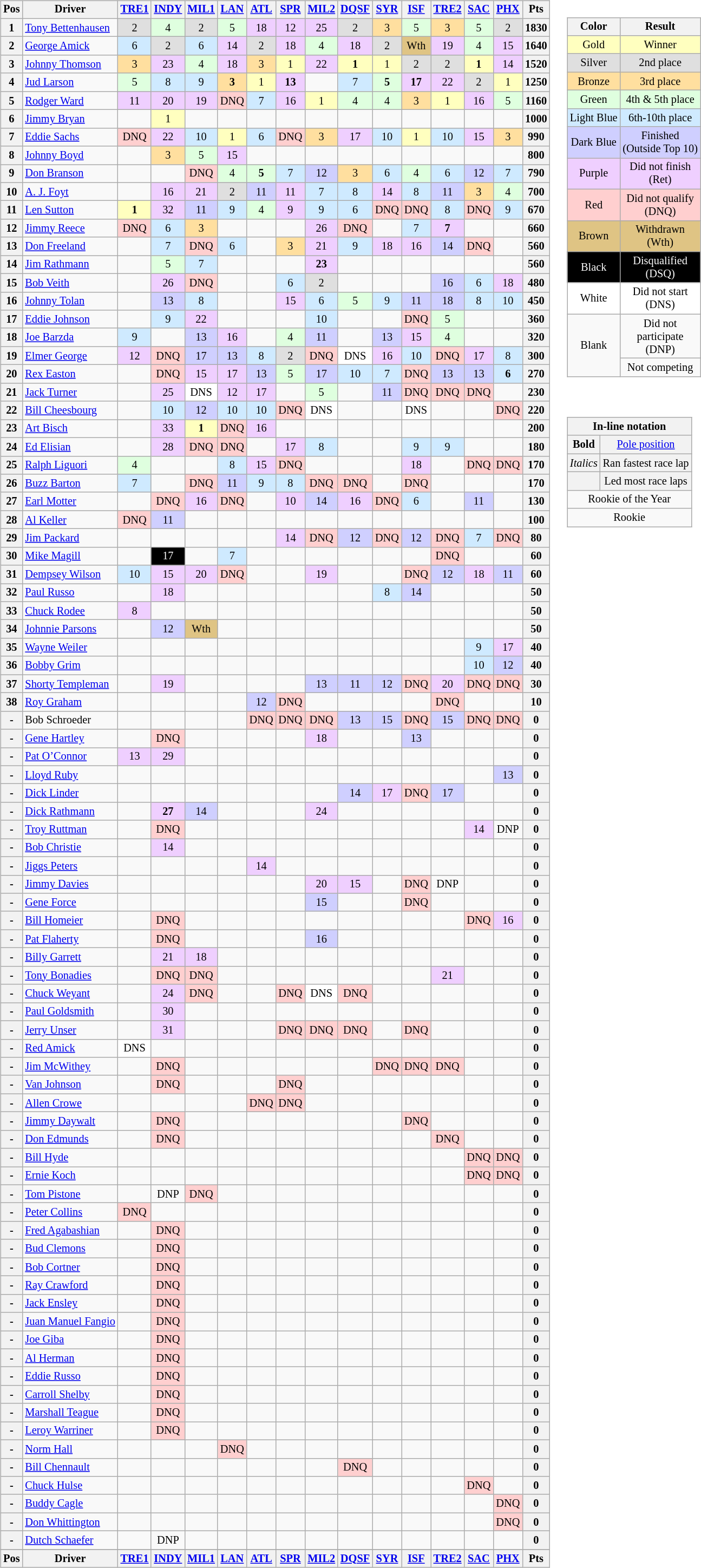<table>
<tr>
<td><br><table class="wikitable" style="font-size: 85%">
<tr valign="top">
<th valign="middle">Pos</th>
<th valign="middle">Driver</th>
<th><a href='#'>TRE1</a><br></th>
<th><a href='#'>INDY</a><br></th>
<th><a href='#'>MIL1</a><br></th>
<th><a href='#'>LAN</a><br></th>
<th><a href='#'>ATL</a><br></th>
<th><a href='#'>SPR</a><br></th>
<th><a href='#'>MIL2</a><br></th>
<th><a href='#'>DQSF</a><br></th>
<th><a href='#'>SYR</a><br></th>
<th><a href='#'>ISF</a><br></th>
<th><a href='#'>TRE2</a><br></th>
<th><a href='#'>SAC</a><br></th>
<th><a href='#'>PHX</a><br></th>
<th valign="middle">Pts</th>
</tr>
<tr>
<th>1</th>
<td> <a href='#'>Tony Bettenhausen</a></td>
<td style="background:#DFDFDF;" align=center>2</td>
<td style="background:#DFFFDF;" align=center>4</td>
<td style="background:#DFDFDF;" align=center>2</td>
<td style="background:#DFFFDF;" align=center>5</td>
<td style="background:#EFCFFF;" align=center>18</td>
<td style="background:#EFCFFF;" align=center>12</td>
<td style="background:#EFCFFF;" align=center>25</td>
<td style="background:#DFDFDF;" align=center>2</td>
<td style="background:#FFDF9F;" align=center>3</td>
<td style="background:#DFFFDF;" align=center>5</td>
<td style="background:#FFDF9F;" align=center>3</td>
<td style="background:#DFFFDF;" align=center>5</td>
<td style="background:#DFDFDF;" align=center>2</td>
<th>1830</th>
</tr>
<tr>
<th>2</th>
<td> <a href='#'>George Amick</a></td>
<td style="background:#CFEAFF;" align=center>6</td>
<td style="background:#DFDFDF;" align=center>2</td>
<td style="background:#CFEAFF;" align=center>6</td>
<td style="background:#EFCFFF;" align=center>14</td>
<td style="background:#DFDFDF;" align=center>2</td>
<td style="background:#EFCFFF;" align=center>18</td>
<td style="background:#DFFFDF;" align=center>4</td>
<td style="background:#EFCFFF;" align=center>18</td>
<td style="background:#DFDFDF;" align=center>2</td>
<td style="background:#DFC484;" align=center>Wth</td>
<td style="background:#EFCFFF;" align=center>19</td>
<td style="background:#DFFFDF;" align=center>4</td>
<td style="background:#EFCFFF;" align=center>15</td>
<th>1640</th>
</tr>
<tr>
<th>3</th>
<td> <a href='#'>Johnny Thomson</a></td>
<td style="background:#FFDF9F;" align=center>3</td>
<td style="background:#EFCFFF;" align=center>23</td>
<td style="background:#DFFFDF;" align=center>4</td>
<td style="background:#EFCFFF;" align=center>18</td>
<td style="background:#FFDF9F;" align=center>3</td>
<td style="background:#FFFFBF;" align=center>1</td>
<td style="background:#EFCFFF;" align=center>22</td>
<td style="background:#FFFFBF;" align=center><strong>1</strong></td>
<td style="background:#FFFFBF;" align=center>1</td>
<td style="background:#DFDFDF;" align=center>2</td>
<td style="background:#DFDFDF;" align=center>2</td>
<td style="background:#FFFFBF;" align=center><strong>1</strong></td>
<td style="background:#EFCFFF;" align=center>14</td>
<th>1520</th>
</tr>
<tr>
<th>4</th>
<td> <a href='#'>Jud Larson</a></td>
<td style="background:#DFFFDF;" align=center>5</td>
<td style="background:#CFEAFF;" align=center>8</td>
<td style="background:#CFEAFF;" align=center>9</td>
<td style="background:#FFDF9F;" align=center><strong>3</strong></td>
<td style="background:#FFFFBF;" align=center>1</td>
<td style="background:#EFCFFF;" align=center><strong>13</strong></td>
<td></td>
<td style="background:#CFEAFF;" align=center>7</td>
<td style="background:#DFFFDF;" align=center><strong>5</strong></td>
<td style="background:#EFCFFF;" align=center><strong>17</strong></td>
<td style="background:#EFCFFF;" align=center>22</td>
<td style="background:#DFDFDF;" align=center>2</td>
<td style="background:#FFFFBF;" align=center>1</td>
<th>1250</th>
</tr>
<tr>
<th>5</th>
<td> <a href='#'>Rodger Ward</a></td>
<td style="background:#EFCFFF;" align=center>11</td>
<td style="background:#EFCFFF;" align=center>20</td>
<td style="background:#EFCFFF;" align=center>19</td>
<td style="background:#FFCFCF;" align=center>DNQ</td>
<td style="background:#CFEAFF;" align=center>7</td>
<td style="background:#EFCFFF;" align=center>16</td>
<td style="background:#FFFFBF;" align=center>1</td>
<td style="background:#DFFFDF;" align=center>4</td>
<td style="background:#DFFFDF;" align=center>4</td>
<td style="background:#FFDF9F;" align=center>3</td>
<td style="background:#FFFFBF;" align=center>1</td>
<td style="background:#EFCFFF;" align=center>16</td>
<td style="background:#DFFFDF;" align=center>5</td>
<th>1160</th>
</tr>
<tr>
<th>6</th>
<td> <a href='#'>Jimmy Bryan</a></td>
<td></td>
<td style="background:#FFFFBF;" align=center>1</td>
<td></td>
<td></td>
<td></td>
<td></td>
<td></td>
<td></td>
<td></td>
<td></td>
<td></td>
<td></td>
<td></td>
<th>1000</th>
</tr>
<tr>
<th>7</th>
<td> <a href='#'>Eddie Sachs</a></td>
<td style="background:#FFCFCF;" align=center>DNQ</td>
<td style="background:#EFCFFF;" align=center>22</td>
<td style="background:#CFEAFF;" align=center>10</td>
<td style="background:#FFFFBF;" align=center>1</td>
<td style="background:#CFEAFF;" align=center>6</td>
<td style="background:#FFCFCF;" align=center>DNQ</td>
<td style="background:#FFDF9F;" align=center>3</td>
<td style="background:#EFCFFF;" align=center>17</td>
<td style="background:#CFEAFF;" align=center>10</td>
<td style="background:#FFFFBF;" align=center>1</td>
<td style="background:#CFEAFF;" align=center>10</td>
<td style="background:#EFCFFF;" align=center>15</td>
<td style="background:#FFDF9F;" align=center>3</td>
<th>990</th>
</tr>
<tr>
<th>8</th>
<td> <a href='#'>Johnny Boyd</a></td>
<td></td>
<td style="background:#FFDF9F;" align=center>3</td>
<td style="background:#DFFFDF;" align=center>5</td>
<td style="background:#EFCFFF;" align=center>15</td>
<td></td>
<td></td>
<td></td>
<td></td>
<td></td>
<td></td>
<td></td>
<td></td>
<td></td>
<th>800</th>
</tr>
<tr>
<th>9</th>
<td> <a href='#'>Don Branson</a></td>
<td></td>
<td></td>
<td style="background:#FFCFCF;" align=center>DNQ</td>
<td style="background:#DFFFDF;" align=center>4</td>
<td style="background:#DFFFDF;" align=center><strong>5</strong></td>
<td style="background:#CFEAFF;" align=center>7</td>
<td style="background:#CFCFFF;" align=center>12</td>
<td style="background:#FFDF9F;" align=center>3</td>
<td style="background:#CFEAFF;" align=center>6</td>
<td style="background:#DFFFDF;" align=center>4</td>
<td style="background:#CFEAFF;" align=center>6</td>
<td style="background:#CFCFFF;" align=center>12</td>
<td style="background:#CFEAFF;" align=center>7</td>
<th>790</th>
</tr>
<tr>
<th>10</th>
<td> <a href='#'>A. J. Foyt</a></td>
<td></td>
<td style="background:#EFCFFF;" align=center>16</td>
<td style="background:#EFCFFF;" align=center>21</td>
<td style="background:#DFDFDF;" align=center>2</td>
<td style="background:#CFCFFF;" align=center>11</td>
<td style="background:#EFCFFF;" align=center>11</td>
<td style="background:#CFEAFF;" align=center>7</td>
<td style="background:#CFEAFF;" align=center>8</td>
<td style="background:#EFCFFF;" align=center>14</td>
<td style="background:#CFEAFF;" align=center>8</td>
<td style="background:#CFCFFF;" align=center>11</td>
<td style="background:#FFDF9F;" align=center>3</td>
<td style="background:#DFFFDF;" align=center>4</td>
<th>700</th>
</tr>
<tr>
<th>11</th>
<td> <a href='#'>Len Sutton</a></td>
<td style="background:#FFFFBF;" align=center><strong>1</strong></td>
<td style="background:#EFCFFF;" align=center>32</td>
<td style="background:#CFCFFF;" align=center>11</td>
<td style="background:#CFEAFF;" align=center>9</td>
<td style="background:#DFFFDF;" align=center>4</td>
<td style="background:#EFCFFF;" align=center>9</td>
<td style="background:#CFEAFF;" align=center>9</td>
<td style="background:#CFEAFF;" align=center>6</td>
<td style="background:#FFCFCF;" align=center>DNQ</td>
<td style="background:#FFCFCF;" align=center>DNQ</td>
<td style="background:#CFEAFF;" align=center>8</td>
<td style="background:#FFCFCF;" align=center>DNQ</td>
<td style="background:#CFEAFF;" align=center>9</td>
<th>670</th>
</tr>
<tr>
<th>12</th>
<td> <a href='#'>Jimmy Reece</a></td>
<td style="background:#FFCFCF;" align=center>DNQ</td>
<td style="background:#CFEAFF;" align=center>6</td>
<td style="background:#FFDF9F;" align=center>3</td>
<td></td>
<td></td>
<td></td>
<td style="background:#EFCFFF;" align=center>26</td>
<td style="background:#FFCFCF;" align=center>DNQ</td>
<td></td>
<td style="background:#CFEAFF;" align=center>7</td>
<td style="background:#EFCFFF;" align=center><strong>7</strong></td>
<td></td>
<td></td>
<th>660</th>
</tr>
<tr>
<th>13</th>
<td> <a href='#'>Don Freeland</a></td>
<td></td>
<td style="background:#CFEAFF;" align=center>7</td>
<td style="background:#FFCFCF;" align=center>DNQ</td>
<td style="background:#CFEAFF;" align=center>6</td>
<td></td>
<td style="background:#FFDF9F;" align=center>3</td>
<td style="background:#EFCFFF;" align=center>21</td>
<td style="background:#CFEAFF;" align=center>9</td>
<td style="background:#EFCFFF;" align=center>18</td>
<td style="background:#EFCFFF;" align=center>16</td>
<td style="background:#CFCFFF;" align=center>14</td>
<td style="background:#FFCFCF;" align=center>DNQ</td>
<td></td>
<th>560</th>
</tr>
<tr>
<th>14</th>
<td> <a href='#'>Jim Rathmann</a></td>
<td></td>
<td style="background:#DFFFDF;" align=center>5</td>
<td style="background:#CFEAFF;" align=center>7</td>
<td></td>
<td></td>
<td></td>
<td style="background:#EFCFFF;" align=center><strong>23</strong></td>
<td></td>
<td></td>
<td></td>
<td></td>
<td></td>
<td></td>
<th>560</th>
</tr>
<tr>
<th>15</th>
<td> <a href='#'>Bob Veith</a></td>
<td></td>
<td style="background:#EFCFFF;" align=center>26</td>
<td style="background:#FFCFCF;" align=center>DNQ</td>
<td></td>
<td></td>
<td style="background:#CFEAFF;" align=center>6</td>
<td style="background:#DFDFDF;" align=center>2</td>
<td></td>
<td></td>
<td></td>
<td style="background:#CFCFFF;" align=center>16</td>
<td style="background:#CFEAFF;" align=center>6</td>
<td style="background:#EFCFFF;" align=center>18</td>
<th>480</th>
</tr>
<tr>
<th>16</th>
<td> <a href='#'>Johnny Tolan</a></td>
<td></td>
<td style="background:#CFCFFF;" align=center>13</td>
<td style="background:#CFEAFF;" align=center>8</td>
<td></td>
<td></td>
<td style="background:#EFCFFF;" align=center>15</td>
<td style="background:#CFEAFF;" align=center>6</td>
<td style="background:#DFFFDF;" align=center>5</td>
<td style="background:#CFEAFF;" align=center>9</td>
<td style="background:#CFCFFF;" align=center>11</td>
<td style="background:#CFCFFF;" align=center>18</td>
<td style="background:#CFEAFF;" align=center>8</td>
<td style="background:#CFEAFF;" align=center>10</td>
<th>450</th>
</tr>
<tr>
<th>17</th>
<td> <a href='#'>Eddie Johnson</a></td>
<td></td>
<td style="background:#CFEAFF;" align=center>9</td>
<td style="background:#EFCFFF;" align=center>22</td>
<td></td>
<td></td>
<td></td>
<td style="background:#CFEAFF;" align=center>10</td>
<td></td>
<td></td>
<td style="background:#FFCFCF;" align=center>DNQ</td>
<td style="background:#DFFFDF;" align=center>5</td>
<td></td>
<td></td>
<th>360</th>
</tr>
<tr>
<th>18</th>
<td> <a href='#'>Joe Barzda</a> </td>
<td style="background:#CFEAFF;" align=center>9</td>
<td></td>
<td style="background:#CFCFFF;" align=center>13</td>
<td style="background:#EFCFFF;" align=center>16</td>
<td></td>
<td style="background:#DFFFDF;" align=center>4</td>
<td style="background:#CFCFFF;" align=center>11</td>
<td></td>
<td style="background:#CFCFFF;" align=center>13</td>
<td style="background:#EFCFFF;" align=center>15</td>
<td style="background:#DFFFDF;" align=center>4</td>
<td></td>
<td></td>
<th>320</th>
</tr>
<tr>
<th>19</th>
<td> <a href='#'>Elmer George</a></td>
<td style="background:#EFCFFF;" align=center>12</td>
<td style="background:#FFCFCF;" align=center>DNQ</td>
<td style="background:#CFCFFF;" align=center>17</td>
<td style="background:#CFCFFF;" align=center>13</td>
<td style="background:#CFEAFF;" align=center>8</td>
<td style="background:#DFDFDF;" align=center>2</td>
<td style="background:#FFCFCF;" align=center>DNQ</td>
<td style="background:#FFFFFF;" align=center>DNS</td>
<td style="background:#EFCFFF;" align=center>16</td>
<td style="background:#CFEAFF;" align=center>10</td>
<td style="background:#FFCFCF;" align=center>DNQ</td>
<td style="background:#EFCFFF;" align=center>17</td>
<td style="background:#CFEAFF;" align=center>8</td>
<th>300</th>
</tr>
<tr>
<th>20</th>
<td> <a href='#'>Rex Easton</a></td>
<td></td>
<td style="background:#FFCFCF;" align=center>DNQ</td>
<td style="background:#EFCFFF;" align=center>15</td>
<td style="background:#EFCFFF;" align=center>17</td>
<td style="background:#CFCFFF;" align=center>13</td>
<td style="background:#DFFFDF;" align=center>5</td>
<td style="background:#CFCFFF;" align=center>17</td>
<td style="background:#CFEAFF;" align=center>10</td>
<td style="background:#CFEAFF;" align=center>7</td>
<td style="background:#FFCFCF;" align=center>DNQ</td>
<td style="background:#CFCFFF;" align=center>13</td>
<td style="background:#CFCFFF;" align=center>13</td>
<td style="background:#CFEAFF;" align=center><strong>6</strong></td>
<th>270</th>
</tr>
<tr>
<th>21</th>
<td> <a href='#'>Jack Turner</a></td>
<td></td>
<td style="background:#EFCFFF;" align=center>25</td>
<td style="background:#FFFFFF;" align=center>DNS</td>
<td style="background:#EFCFFF;" align=center>12</td>
<td style="background:#EFCFFF;" align=center>17</td>
<td></td>
<td style="background:#DFFFDF;" align=center>5</td>
<td></td>
<td style="background:#CFCFFF;" align=center>11</td>
<td style="background:#FFCFCF;" align=center>DNQ</td>
<td style="background:#FFCFCF;" align=center>DNQ</td>
<td style="background:#FFCFCF;" align=center>DNQ</td>
<td></td>
<th>230</th>
</tr>
<tr>
<th>22</th>
<td> <a href='#'>Bill Cheesbourg</a></td>
<td></td>
<td style="background:#CFEAFF;" align=center>10</td>
<td style="background:#CFCFFF;" align=center>12</td>
<td style="background:#CFEAFF;" align=center>10</td>
<td style="background:#CFEAFF;" align=center>10</td>
<td style="background:#FFCFCF;" align=center>DNQ</td>
<td style="background:#FFFFFF;" align=center>DNS</td>
<td></td>
<td></td>
<td style="background:#FFFFFF;" align=center>DNS</td>
<td></td>
<td></td>
<td style="background:#FFCFCF;" align=center>DNQ</td>
<th>220</th>
</tr>
<tr>
<th>23</th>
<td> <a href='#'>Art Bisch</a></td>
<td></td>
<td style="background:#EFCFFF;" align=center>33</td>
<td style="background:#FFFFBF;" align=center><strong>1</strong></td>
<td style="background:#FFCFCF;" align=center>DNQ</td>
<td style="background:#EFCFFF;" align=center>16</td>
<td></td>
<td></td>
<td></td>
<td></td>
<td></td>
<td></td>
<td></td>
<td></td>
<th>200</th>
</tr>
<tr>
<th>24</th>
<td> <a href='#'>Ed Elisian</a></td>
<td></td>
<td style="background:#EFCFFF;" align=center>28</td>
<td style="background:#FFCFCF;" align=center>DNQ</td>
<td style="background:#FFCFCF;" align=center>DNQ</td>
<td></td>
<td style="background:#EFCFFF;" align=center>17</td>
<td style="background:#CFEAFF;" align=center>8</td>
<td></td>
<td></td>
<td style="background:#CFEAFF;" align=center>9</td>
<td style="background:#CFEAFF;" align=center>9</td>
<td></td>
<td></td>
<th>180</th>
</tr>
<tr>
<th>25</th>
<td> <a href='#'>Ralph Liguori</a></td>
<td style="background:#DFFFDF;" align=center>4</td>
<td></td>
<td></td>
<td style="background:#CFEAFF;" align=center>8</td>
<td style="background:#EFCFFF;" align=center>15</td>
<td style="background:#FFCFCF;" align=center>DNQ</td>
<td></td>
<td></td>
<td></td>
<td style="background:#EFCFFF;" align=center>18</td>
<td></td>
<td style="background:#FFCFCF;" align=center>DNQ</td>
<td style="background:#FFCFCF;" align=center>DNQ</td>
<th>170</th>
</tr>
<tr>
<th>26</th>
<td> <a href='#'>Buzz Barton</a></td>
<td style="background:#CFEAFF;" align=center>7</td>
<td></td>
<td style="background:#FFCFCF;" align=center>DNQ</td>
<td style="background:#CFCFFF;" align=center>11</td>
<td style="background:#CFEAFF;" align=center>9</td>
<td style="background:#CFEAFF;" align=center>8</td>
<td style="background:#FFCFCF;" align=center>DNQ</td>
<td style="background:#FFCFCF;" align=center>DNQ</td>
<td></td>
<td style="background:#FFCFCF;" align=center>DNQ</td>
<td></td>
<td></td>
<td></td>
<th>170</th>
</tr>
<tr>
<th>27</th>
<td> <a href='#'>Earl Motter</a></td>
<td></td>
<td style="background:#FFCFCF;" align=center>DNQ</td>
<td style="background:#EFCFFF;" align=center>16</td>
<td style="background:#FFCFCF;" align=center>DNQ</td>
<td></td>
<td style="background:#EFCFFF;" align=center>10</td>
<td style="background:#CFCFFF;" align=center>14</td>
<td style="background:#EFCFFF;" align=center>16</td>
<td style="background:#FFCFCF;" align=center>DNQ</td>
<td style="background:#CFEAFF;" align=center>6</td>
<td></td>
<td style="background:#CFCFFF;" align=center>11</td>
<td></td>
<th>130</th>
</tr>
<tr>
<th>28</th>
<td> <a href='#'>Al Keller</a></td>
<td style="background:#FFCFCF;" align=center>DNQ</td>
<td style="background:#CFCFFF;" align=center>11</td>
<td></td>
<td></td>
<td></td>
<td></td>
<td></td>
<td></td>
<td></td>
<td></td>
<td></td>
<td></td>
<td></td>
<th>100</th>
</tr>
<tr>
<th>29</th>
<td> <a href='#'>Jim Packard</a> </td>
<td></td>
<td></td>
<td></td>
<td></td>
<td></td>
<td style="background:#EFCFFF;" align=center>14</td>
<td style="background:#FFCFCF;" align=center>DNQ</td>
<td style="background:#CFCFFF;" align=center>12</td>
<td style="background:#FFCFCF;" align=center>DNQ</td>
<td style="background:#CFCFFF;" align=center>12</td>
<td style="background:#FFCFCF;" align=center>DNQ</td>
<td style="background:#CFEAFF;" align=center>7</td>
<td style="background:#FFCFCF;" align=center>DNQ</td>
<th>80</th>
</tr>
<tr>
<th>30</th>
<td> <a href='#'>Mike Magill</a></td>
<td></td>
<td style="background:#000000; color:white;" align=center>17</td>
<td></td>
<td style="background:#CFEAFF;" align=center>7</td>
<td></td>
<td></td>
<td></td>
<td></td>
<td></td>
<td></td>
<td style="background:#FFCFCF;" align=center>DNQ</td>
<td></td>
<td></td>
<th>60</th>
</tr>
<tr>
<th>31</th>
<td> <a href='#'>Dempsey Wilson</a></td>
<td style="background:#CFEAFF;" align=center>10</td>
<td style="background:#EFCFFF;" align=center>15</td>
<td style="background:#EFCFFF;" align=center>20</td>
<td style="background:#FFCFCF;" align=center>DNQ</td>
<td></td>
<td></td>
<td style="background:#EFCFFF;" align=center>19</td>
<td></td>
<td></td>
<td style="background:#FFCFCF;" align=center>DNQ</td>
<td style="background:#CFCFFF;" align=center>12</td>
<td style="background:#EFCFFF;" align=center>18</td>
<td style="background:#CFCFFF;" align=center>11</td>
<th>60</th>
</tr>
<tr>
<th>32</th>
<td> <a href='#'>Paul Russo</a></td>
<td></td>
<td style="background:#EFCFFF;" align=center>18</td>
<td></td>
<td></td>
<td></td>
<td></td>
<td></td>
<td></td>
<td style="background:#CFEAFF;" align=center>8</td>
<td style="background:#CFCFFF;" align=center>14</td>
<td></td>
<td></td>
<td></td>
<th>50</th>
</tr>
<tr>
<th>33</th>
<td> <a href='#'>Chuck Rodee</a></td>
<td style="background:#EFCFFF;" align=center>8</td>
<td></td>
<td></td>
<td></td>
<td></td>
<td></td>
<td></td>
<td></td>
<td></td>
<td></td>
<td></td>
<td></td>
<td></td>
<th>50</th>
</tr>
<tr>
<th>34</th>
<td> <a href='#'>Johnnie Parsons</a></td>
<td></td>
<td style="background:#CFCFFF;" align=center>12</td>
<td style="background:#DFC484;" align=center>Wth</td>
<td></td>
<td></td>
<td></td>
<td></td>
<td></td>
<td></td>
<td></td>
<td></td>
<td></td>
<td></td>
<th>50</th>
</tr>
<tr>
<th>35</th>
<td> <a href='#'>Wayne Weiler</a> </td>
<td></td>
<td></td>
<td></td>
<td></td>
<td></td>
<td></td>
<td></td>
<td></td>
<td></td>
<td></td>
<td></td>
<td style="background:#CFEAFF;" align=center>9</td>
<td style="background:#EFCFFF;" align=center>17</td>
<th>40</th>
</tr>
<tr>
<th>36</th>
<td> <a href='#'>Bobby Grim</a> </td>
<td></td>
<td></td>
<td></td>
<td></td>
<td></td>
<td></td>
<td></td>
<td></td>
<td></td>
<td></td>
<td></td>
<td style="background:#CFEAFF;" align=center>10</td>
<td style="background:#CFCFFF;" align=center>12</td>
<th>40</th>
</tr>
<tr>
<th>37</th>
<td> <a href='#'>Shorty Templeman</a></td>
<td></td>
<td style="background:#EFCFFF;" align=center>19</td>
<td></td>
<td></td>
<td></td>
<td></td>
<td style="background:#CFCFFF;" align=center>13</td>
<td style="background:#CFCFFF;" align=center>11</td>
<td style="background:#CFCFFF;" align=center>12</td>
<td style="background:#FFCFCF;" align=center>DNQ</td>
<td style="background:#EFCFFF;" align=center>20</td>
<td style="background:#FFCFCF;" align=center>DNQ</td>
<td style="background:#FFCFCF;" align=center>DNQ</td>
<th>30</th>
</tr>
<tr>
<th>38</th>
<td> <a href='#'>Roy Graham</a></td>
<td></td>
<td></td>
<td></td>
<td></td>
<td style="background:#CFCFFF;" align=center>12</td>
<td style="background:#FFCFCF;" align=center>DNQ</td>
<td></td>
<td></td>
<td></td>
<td></td>
<td style="background:#FFCFCF;" align=center>DNQ</td>
<td></td>
<td></td>
<th>10</th>
</tr>
<tr>
<th>-</th>
<td> Bob Schroeder </td>
<td></td>
<td></td>
<td></td>
<td></td>
<td style="background:#FFCFCF;" align=center>DNQ</td>
<td style="background:#FFCFCF;" align=center>DNQ</td>
<td style="background:#FFCFCF;" align=center>DNQ</td>
<td style="background:#CFCFFF;" align=center>13</td>
<td style="background:#CFCFFF;" align=center>15</td>
<td style="background:#FFCFCF;" align=center>DNQ</td>
<td style="background:#CFCFFF;" align=center>15</td>
<td style="background:#FFCFCF;" align=center>DNQ</td>
<td style="background:#FFCFCF;" align=center>DNQ</td>
<th>0</th>
</tr>
<tr>
<th>-</th>
<td> <a href='#'>Gene Hartley</a></td>
<td></td>
<td style="background:#FFCFCF;" align=center>DNQ</td>
<td></td>
<td></td>
<td></td>
<td></td>
<td style="background:#EFCFFF;" align=center>18</td>
<td></td>
<td></td>
<td style="background:#CFCFFF;" align=center>13</td>
<td></td>
<td></td>
<td></td>
<th>0</th>
</tr>
<tr>
<th>-</th>
<td> <a href='#'>Pat O’Connor</a></td>
<td style="background:#EFCFFF;" align=center>13</td>
<td style="background:#EFCFFF;" align=center>29</td>
<td></td>
<td></td>
<td></td>
<td></td>
<td></td>
<td></td>
<td></td>
<td></td>
<td></td>
<td></td>
<td></td>
<th>0</th>
</tr>
<tr>
<th>-</th>
<td> <a href='#'>Lloyd Ruby</a> </td>
<td></td>
<td></td>
<td></td>
<td></td>
<td></td>
<td></td>
<td></td>
<td></td>
<td></td>
<td></td>
<td></td>
<td></td>
<td style="background:#CFCFFF;" align=center>13</td>
<th>0</th>
</tr>
<tr>
<th>-</th>
<td> <a href='#'>Dick Linder</a> </td>
<td></td>
<td></td>
<td></td>
<td></td>
<td></td>
<td></td>
<td></td>
<td style="background:#CFCFFF;" align=center>14</td>
<td style="background:#EFCFFF;" align=center>17</td>
<td style="background:#FFCFCF;" align=center>DNQ</td>
<td style="background:#CFCFFF;" align=center>17</td>
<td></td>
<td></td>
<th>0</th>
</tr>
<tr>
<th>-</th>
<td> <a href='#'>Dick Rathmann</a></td>
<td></td>
<td style="background:#EFCFFF;" align=center><strong>27</strong></td>
<td style="background:#CFCFFF;" align=center>14</td>
<td></td>
<td></td>
<td></td>
<td style="background:#EFCFFF;" align=center>24</td>
<td></td>
<td></td>
<td></td>
<td></td>
<td></td>
<td></td>
<th>0</th>
</tr>
<tr>
<th>-</th>
<td> <a href='#'>Troy Ruttman</a></td>
<td></td>
<td style="background:#FFCFCF;" align=center>DNQ</td>
<td></td>
<td></td>
<td></td>
<td></td>
<td></td>
<td></td>
<td></td>
<td></td>
<td></td>
<td style="background:#EFCFFF;" align=center>14</td>
<td align=center>DNP</td>
<th>0</th>
</tr>
<tr>
<th>-</th>
<td> <a href='#'>Bob Christie</a></td>
<td></td>
<td style="background:#EFCFFF;" align=center>14</td>
<td></td>
<td></td>
<td></td>
<td></td>
<td></td>
<td></td>
<td></td>
<td></td>
<td></td>
<td></td>
<td></td>
<th>0</th>
</tr>
<tr>
<th>-</th>
<td> <a href='#'>Jiggs Peters</a></td>
<td></td>
<td></td>
<td></td>
<td></td>
<td style="background:#EFCFFF;" align=center>14</td>
<td></td>
<td></td>
<td></td>
<td></td>
<td></td>
<td></td>
<td></td>
<td></td>
<th>0</th>
</tr>
<tr>
<th>-</th>
<td> <a href='#'>Jimmy Davies</a></td>
<td></td>
<td></td>
<td></td>
<td></td>
<td></td>
<td></td>
<td style="background:#EFCFFF;" align=center>20</td>
<td style="background:#EFCFFF;" align=center>15</td>
<td></td>
<td style="background:#FFCFCF;" align=center>DNQ</td>
<td align=center>DNP</td>
<td></td>
<td></td>
<th>0</th>
</tr>
<tr>
<th>-</th>
<td> <a href='#'>Gene Force</a></td>
<td></td>
<td></td>
<td></td>
<td></td>
<td></td>
<td></td>
<td style="background:#CFCFFF;" align=center>15</td>
<td></td>
<td></td>
<td style="background:#FFCFCF;" align=center>DNQ</td>
<td></td>
<td></td>
<td></td>
<th>0</th>
</tr>
<tr>
<th>-</th>
<td> <a href='#'>Bill Homeier</a></td>
<td></td>
<td style="background:#FFCFCF;" align=center>DNQ</td>
<td></td>
<td></td>
<td></td>
<td></td>
<td></td>
<td></td>
<td></td>
<td></td>
<td></td>
<td style="background:#FFCFCF;" align=center>DNQ</td>
<td style="background:#EFCFFF;" align=center>16</td>
<th>0</th>
</tr>
<tr>
<th>-</th>
<td> <a href='#'>Pat Flaherty</a></td>
<td></td>
<td style="background:#FFCFCF;" align=center>DNQ</td>
<td></td>
<td></td>
<td></td>
<td></td>
<td style="background:#CFCFFF;" align=center>16</td>
<td></td>
<td></td>
<td></td>
<td></td>
<td></td>
<td></td>
<th>0</th>
</tr>
<tr>
<th>-</th>
<td> <a href='#'>Billy Garrett</a></td>
<td></td>
<td style="background:#EFCFFF;" align=center>21</td>
<td style="background:#EFCFFF;" align=center>18</td>
<td></td>
<td></td>
<td></td>
<td></td>
<td></td>
<td></td>
<td></td>
<td></td>
<td></td>
<td></td>
<th>0</th>
</tr>
<tr>
<th>-</th>
<td> <a href='#'>Tony Bonadies</a></td>
<td></td>
<td style="background:#FFCFCF;" align=center>DNQ</td>
<td style="background:#FFCFCF;" align=center>DNQ</td>
<td></td>
<td></td>
<td></td>
<td></td>
<td></td>
<td></td>
<td></td>
<td style="background:#EFCFFF;" align=center>21</td>
<td></td>
<td></td>
<th>0</th>
</tr>
<tr>
<th>-</th>
<td> <a href='#'>Chuck Weyant</a></td>
<td></td>
<td style="background:#EFCFFF;" align=center>24</td>
<td style="background:#FFCFCF;" align=center>DNQ</td>
<td></td>
<td></td>
<td style="background:#FFCFCF;" align=center>DNQ</td>
<td style="background:#FFFFFF;" align=center>DNS</td>
<td style="background:#FFCFCF;" align=center>DNQ</td>
<td></td>
<td></td>
<td></td>
<td></td>
<td></td>
<th>0</th>
</tr>
<tr>
<th>-</th>
<td> <a href='#'>Paul Goldsmith</a> </td>
<td></td>
<td style="background:#EFCFFF;" align=center>30</td>
<td></td>
<td></td>
<td></td>
<td></td>
<td></td>
<td></td>
<td></td>
<td></td>
<td></td>
<td></td>
<td></td>
<th>0</th>
</tr>
<tr>
<th>-</th>
<td> <a href='#'>Jerry Unser</a></td>
<td></td>
<td style="background:#EFCFFF;" align=center>31</td>
<td></td>
<td></td>
<td></td>
<td style="background:#FFCFCF;" align=center>DNQ</td>
<td style="background:#FFCFCF;" align=center>DNQ</td>
<td style="background:#FFCFCF;" align=center>DNQ</td>
<td></td>
<td style="background:#FFCFCF;" align=center>DNQ</td>
<td></td>
<td></td>
<td></td>
<th>0</th>
</tr>
<tr>
<th>-</th>
<td> <a href='#'>Red Amick</a></td>
<td style="background:#FFFFFF;" align=center>DNS</td>
<td></td>
<td></td>
<td></td>
<td></td>
<td></td>
<td></td>
<td></td>
<td></td>
<td></td>
<td></td>
<td></td>
<td></td>
<th>0</th>
</tr>
<tr>
<th>-</th>
<td> <a href='#'>Jim McWithey</a></td>
<td></td>
<td style="background:#FFCFCF;" align=center>DNQ</td>
<td></td>
<td></td>
<td></td>
<td></td>
<td></td>
<td></td>
<td style="background:#FFCFCF;" align=center>DNQ</td>
<td style="background:#FFCFCF;" align=center>DNQ</td>
<td style="background:#FFCFCF;" align=center>DNQ</td>
<td></td>
<td></td>
<th>0</th>
</tr>
<tr>
<th>-</th>
<td> <a href='#'>Van Johnson</a></td>
<td></td>
<td style="background:#FFCFCF;" align=center>DNQ</td>
<td></td>
<td></td>
<td></td>
<td style="background:#FFCFCF;" align=center>DNQ</td>
<td></td>
<td></td>
<td></td>
<td></td>
<td></td>
<td></td>
<td></td>
<th>0</th>
</tr>
<tr>
<th>-</th>
<td> <a href='#'>Allen Crowe</a></td>
<td></td>
<td></td>
<td></td>
<td></td>
<td style="background:#FFCFCF;" align=center>DNQ</td>
<td style="background:#FFCFCF;" align=center>DNQ</td>
<td></td>
<td></td>
<td></td>
<td></td>
<td></td>
<td></td>
<td></td>
<th>0</th>
</tr>
<tr>
<th>-</th>
<td> <a href='#'>Jimmy Daywalt</a></td>
<td></td>
<td style="background:#FFCFCF;" align=center>DNQ</td>
<td></td>
<td></td>
<td></td>
<td></td>
<td></td>
<td></td>
<td></td>
<td style="background:#FFCFCF;" align=center>DNQ</td>
<td></td>
<td></td>
<td></td>
<th>0</th>
</tr>
<tr>
<th>-</th>
<td> <a href='#'>Don Edmunds</a></td>
<td></td>
<td style="background:#FFCFCF;" align=center>DNQ</td>
<td></td>
<td></td>
<td></td>
<td></td>
<td></td>
<td></td>
<td></td>
<td></td>
<td style="background:#FFCFCF;" align=center>DNQ</td>
<td></td>
<td></td>
<th>0</th>
</tr>
<tr>
<th>-</th>
<td> <a href='#'>Bill Hyde</a></td>
<td></td>
<td></td>
<td></td>
<td></td>
<td></td>
<td></td>
<td></td>
<td></td>
<td></td>
<td></td>
<td></td>
<td style="background:#FFCFCF;" align=center>DNQ</td>
<td style="background:#FFCFCF;" align=center>DNQ</td>
<th>0</th>
</tr>
<tr>
<th>-</th>
<td> <a href='#'>Ernie Koch</a></td>
<td></td>
<td></td>
<td></td>
<td></td>
<td></td>
<td></td>
<td></td>
<td></td>
<td></td>
<td></td>
<td></td>
<td style="background:#FFCFCF;" align=center>DNQ</td>
<td style="background:#FFCFCF;" align=center>DNQ</td>
<th>0</th>
</tr>
<tr>
<th>-</th>
<td> <a href='#'>Tom Pistone</a></td>
<td></td>
<td align=center>DNP</td>
<td style="background:#FFCFCF;" align=center>DNQ</td>
<td></td>
<td></td>
<td></td>
<td></td>
<td></td>
<td></td>
<td></td>
<td></td>
<td></td>
<td></td>
<th>0</th>
</tr>
<tr>
<th>-</th>
<td> <a href='#'>Peter Collins</a></td>
<td style="background:#FFCFCF;" align=center>DNQ</td>
<td></td>
<td></td>
<td></td>
<td></td>
<td></td>
<td></td>
<td></td>
<td></td>
<td></td>
<td></td>
<td></td>
<td></td>
<th>0</th>
</tr>
<tr>
<th>-</th>
<td> <a href='#'>Fred Agabashian</a></td>
<td></td>
<td style="background:#FFCFCF;" align=center>DNQ</td>
<td></td>
<td></td>
<td></td>
<td></td>
<td></td>
<td></td>
<td></td>
<td></td>
<td></td>
<td></td>
<td></td>
<th>0</th>
</tr>
<tr>
<th>-</th>
<td> <a href='#'>Bud Clemons</a></td>
<td></td>
<td style="background:#FFCFCF;" align=center>DNQ</td>
<td></td>
<td></td>
<td></td>
<td></td>
<td></td>
<td></td>
<td></td>
<td></td>
<td></td>
<td></td>
<td></td>
<th>0</th>
</tr>
<tr>
<th>-</th>
<td> <a href='#'>Bob Cortner</a></td>
<td></td>
<td style="background:#FFCFCF;" align=center>DNQ</td>
<td></td>
<td></td>
<td></td>
<td></td>
<td></td>
<td></td>
<td></td>
<td></td>
<td></td>
<td></td>
<td></td>
<th>0</th>
</tr>
<tr>
<th>-</th>
<td> <a href='#'>Ray Crawford</a></td>
<td></td>
<td style="background:#FFCFCF;" align=center>DNQ</td>
<td></td>
<td></td>
<td></td>
<td></td>
<td></td>
<td></td>
<td></td>
<td></td>
<td></td>
<td></td>
<td></td>
<th>0</th>
</tr>
<tr>
<th>-</th>
<td> <a href='#'>Jack Ensley</a></td>
<td></td>
<td style="background:#FFCFCF;" align=center>DNQ</td>
<td></td>
<td></td>
<td></td>
<td></td>
<td></td>
<td></td>
<td></td>
<td></td>
<td></td>
<td></td>
<td></td>
<th>0</th>
</tr>
<tr>
<th>-</th>
<td> <a href='#'>Juan Manuel Fangio</a></td>
<td></td>
<td style="background:#FFCFCF;" align=center>DNQ</td>
<td></td>
<td></td>
<td></td>
<td></td>
<td></td>
<td></td>
<td></td>
<td></td>
<td></td>
<td></td>
<td></td>
<th>0</th>
</tr>
<tr>
<th>-</th>
<td> <a href='#'>Joe Giba</a></td>
<td></td>
<td style="background:#FFCFCF;" align=center>DNQ</td>
<td></td>
<td></td>
<td></td>
<td></td>
<td></td>
<td></td>
<td></td>
<td></td>
<td></td>
<td></td>
<td></td>
<th>0</th>
</tr>
<tr>
<th>-</th>
<td> <a href='#'>Al Herman</a></td>
<td></td>
<td style="background:#FFCFCF;" align=center>DNQ</td>
<td></td>
<td></td>
<td></td>
<td></td>
<td></td>
<td></td>
<td></td>
<td></td>
<td></td>
<td></td>
<td></td>
<th>0</th>
</tr>
<tr>
<th>-</th>
<td> <a href='#'>Eddie Russo</a></td>
<td></td>
<td style="background:#FFCFCF;" align=center>DNQ</td>
<td></td>
<td></td>
<td></td>
<td></td>
<td></td>
<td></td>
<td></td>
<td></td>
<td></td>
<td></td>
<td></td>
<th>0</th>
</tr>
<tr>
<th>-</th>
<td> <a href='#'>Carroll Shelby</a></td>
<td></td>
<td style="background:#FFCFCF;" align=center>DNQ</td>
<td></td>
<td></td>
<td></td>
<td></td>
<td></td>
<td></td>
<td></td>
<td></td>
<td></td>
<td></td>
<td></td>
<th>0</th>
</tr>
<tr>
<th>-</th>
<td> <a href='#'>Marshall Teague</a></td>
<td></td>
<td style="background:#FFCFCF;" align=center>DNQ</td>
<td></td>
<td></td>
<td></td>
<td></td>
<td></td>
<td></td>
<td></td>
<td></td>
<td></td>
<td></td>
<td></td>
<th>0</th>
</tr>
<tr>
<th>-</th>
<td> <a href='#'>Leroy Warriner</a></td>
<td></td>
<td style="background:#FFCFCF;" align=center>DNQ</td>
<td></td>
<td></td>
<td></td>
<td></td>
<td></td>
<td></td>
<td></td>
<td></td>
<td></td>
<td></td>
<td></td>
<th>0</th>
</tr>
<tr>
<th>-</th>
<td> <a href='#'>Norm Hall</a></td>
<td></td>
<td></td>
<td></td>
<td style="background:#FFCFCF;" align=center>DNQ</td>
<td></td>
<td></td>
<td></td>
<td></td>
<td></td>
<td></td>
<td></td>
<td></td>
<td></td>
<th>0</th>
</tr>
<tr>
<th>-</th>
<td> <a href='#'>Bill Chennault</a></td>
<td></td>
<td></td>
<td></td>
<td></td>
<td></td>
<td></td>
<td></td>
<td style="background:#FFCFCF;" align=center>DNQ</td>
<td></td>
<td></td>
<td></td>
<td></td>
<td></td>
<th>0</th>
</tr>
<tr>
<th>-</th>
<td> <a href='#'>Chuck Hulse</a></td>
<td></td>
<td></td>
<td></td>
<td></td>
<td></td>
<td></td>
<td></td>
<td></td>
<td></td>
<td></td>
<td></td>
<td style="background:#FFCFCF;" align=center>DNQ</td>
<td></td>
<th>0</th>
</tr>
<tr>
<th>-</th>
<td> <a href='#'>Buddy Cagle</a></td>
<td></td>
<td></td>
<td></td>
<td></td>
<td></td>
<td></td>
<td></td>
<td></td>
<td></td>
<td></td>
<td></td>
<td></td>
<td style="background:#FFCFCF;" align=center>DNQ</td>
<th>0</th>
</tr>
<tr>
<th>-</th>
<td> <a href='#'>Don Whittington</a></td>
<td></td>
<td></td>
<td></td>
<td></td>
<td></td>
<td></td>
<td></td>
<td></td>
<td></td>
<td></td>
<td></td>
<td></td>
<td style="background:#FFCFCF;" align=center>DNQ</td>
<th>0</th>
</tr>
<tr>
<th>-</th>
<td> <a href='#'>Dutch Schaefer</a></td>
<td></td>
<td align=center>DNP</td>
<td></td>
<td></td>
<td></td>
<td></td>
<td></td>
<td></td>
<td></td>
<td></td>
<td></td>
<td></td>
<td></td>
<th>0</th>
</tr>
<tr>
</tr>
<tr valign="top">
<th valign="middle">Pos</th>
<th valign="middle">Driver</th>
<th><a href='#'>TRE1</a><br></th>
<th><a href='#'>INDY</a><br></th>
<th><a href='#'>MIL1</a><br></th>
<th><a href='#'>LAN</a><br></th>
<th><a href='#'>ATL</a><br></th>
<th><a href='#'>SPR</a><br></th>
<th><a href='#'>MIL2</a><br></th>
<th><a href='#'>DQSF</a><br></th>
<th><a href='#'>SYR</a><br></th>
<th><a href='#'>ISF</a><br></th>
<th><a href='#'>TRE2</a><br></th>
<th><a href='#'>SAC</a><br></th>
<th><a href='#'>PHX</a><br></th>
<th valign="middle">Pts</th>
</tr>
</table>
</td>
<td valign="top"><br><table>
<tr>
<td><br><table style="margin-right:0; font-size:85%; text-align:center;" class="wikitable">
<tr>
<th>Color</th>
<th>Result</th>
</tr>
<tr style="background:#FFFFBF;">
<td>Gold</td>
<td>Winner</td>
</tr>
<tr style="background:#DFDFDF;">
<td>Silver</td>
<td>2nd place</td>
</tr>
<tr style="background:#FFDF9F;">
<td>Bronze</td>
<td>3rd place</td>
</tr>
<tr style="background:#DFFFDF;">
<td>Green</td>
<td>4th & 5th place</td>
</tr>
<tr style="background:#CFEAFF;">
<td>Light Blue</td>
<td>6th-10th place</td>
</tr>
<tr style="background:#CFCFFF;">
<td>Dark Blue</td>
<td>Finished<br>(Outside Top 10)</td>
</tr>
<tr style="background:#EFCFFF;">
<td>Purple</td>
<td>Did not finish<br>(Ret)</td>
</tr>
<tr style="background:#FFCFCF;">
<td>Red</td>
<td>Did not qualify<br>(DNQ)</td>
</tr>
<tr style="background:#DFC484;">
<td>Brown</td>
<td>Withdrawn<br>(Wth)</td>
</tr>
<tr style="background:#000000; color:white;">
<td>Black</td>
<td>Disqualified<br>(DSQ)</td>
</tr>
<tr style="background:#FFFFFF;">
<td rowspan="1">White</td>
<td>Did not start<br>(DNS)</td>
</tr>
<tr>
<td rowspan="2">Blank</td>
<td>Did not<br>participate<br>(DNP)</td>
</tr>
<tr>
<td>Not competing</td>
</tr>
</table>
</td>
</tr>
<tr>
<td><br><table style="margin-right:0; font-size:85%; text-align:center;" class="wikitable">
<tr>
<td style="background:#F2F2F2;" align=center colspan=2><strong>In-line notation</strong></td>
</tr>
<tr>
<td style="background:#F2F2F2;" align=center><strong>Bold</strong></td>
<td style="background:#F2F2F2;" align=center><a href='#'>Pole position</a></td>
</tr>
<tr>
<td style="background:#F2F2F2;" align=center><em>Italics</em></td>
<td style="background:#F2F2F2;" align=center>Ran fastest race lap</td>
</tr>
<tr>
<td style="background:#F2F2F2;" align=center></td>
<td style="background:#F2F2F2;" align=center>Led most race laps</td>
</tr>
<tr>
<td style="text-align:center" colspan=2> Rookie of the Year</td>
</tr>
<tr>
<td style="text-align:center" colspan=2> Rookie</td>
</tr>
</table>
</td>
</tr>
</table>
</td>
</tr>
</table>
